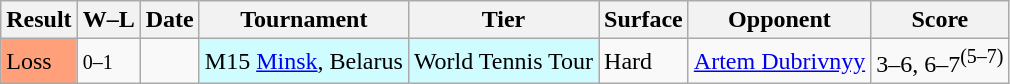<table class="sortable wikitable">
<tr>
<th>Result</th>
<th class="unsortable">W–L</th>
<th>Date</th>
<th>Tournament</th>
<th>Tier</th>
<th>Surface</th>
<th>Opponent</th>
<th class="unsortable">Score</th>
</tr>
<tr>
<td bgcolor=FFA07A>Loss</td>
<td><small>0–1</small></td>
<td></td>
<td style="background:#cffcff;">M15 <a href='#'>Minsk</a>, Belarus</td>
<td style="background:#cffcff;">World Tennis Tour</td>
<td>Hard</td>
<td> <a href='#'>Artem Dubrivnyy</a></td>
<td>3–6, 6–7<sup>(5–7)</sup></td>
</tr>
</table>
